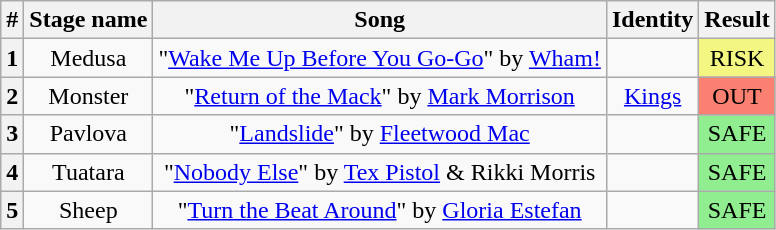<table class="wikitable plainrowheaders" style="text-align: center;">
<tr>
<th>#</th>
<th>Stage name</th>
<th>Song</th>
<th>Identity</th>
<th>Result</th>
</tr>
<tr>
<th>1</th>
<td>Medusa</td>
<td>"<a href='#'>Wake Me Up Before You Go-Go</a>" by <a href='#'>Wham!</a></td>
<td></td>
<td bgcolor=#F3F781>RISK</td>
</tr>
<tr>
<th>2</th>
<td>Monster</td>
<td>"<a href='#'>Return of the Mack</a>" by <a href='#'>Mark Morrison</a></td>
<td><a href='#'>Kings</a></td>
<td bgcolor=salmon>OUT</td>
</tr>
<tr>
<th>3</th>
<td>Pavlova</td>
<td>"<a href='#'>Landslide</a>" by <a href='#'>Fleetwood Mac</a></td>
<td></td>
<td bgcolor=lightgreen>SAFE</td>
</tr>
<tr>
<th>4</th>
<td>Tuatara</td>
<td>"<a href='#'>Nobody Else</a>" by <a href='#'>Tex Pistol</a> & Rikki Morris</td>
<td></td>
<td bgcolor=lightgreen>SAFE</td>
</tr>
<tr>
<th>5</th>
<td>Sheep</td>
<td>"<a href='#'>Turn the Beat Around</a>" by <a href='#'>Gloria Estefan</a></td>
<td></td>
<td bgcolor=lightgreen>SAFE</td>
</tr>
</table>
